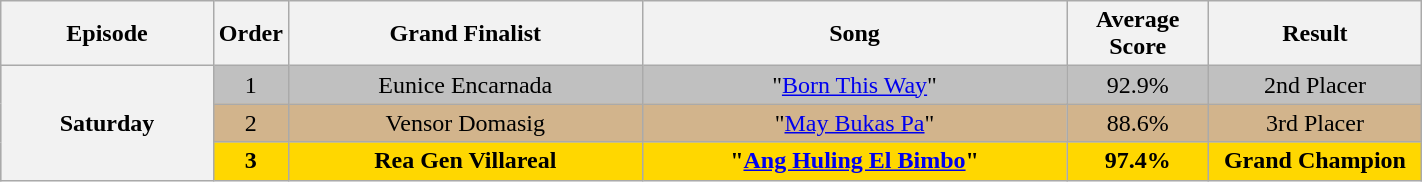<table class="wikitable" style="text-align:center; width:75%; font-size:100%">
<tr>
<th width="15%">Episode</th>
<th width="5%">Order</th>
<th width="25%">Grand Finalist</th>
<th width="30%">Song</th>
<th width="10%">Average Score</th>
<th width="15%">Result</th>
</tr>
<tr style="background-color:silver">
<th rowspan="3">Saturday<br><small></small></th>
<td>1</td>
<td>Eunice Encarnada</td>
<td>"<a href='#'>Born This Way</a>"</td>
<td>92.9%</td>
<td>2nd Placer</td>
</tr>
<tr style="background-color:tan">
<td>2</td>
<td>Vensor Domasig</td>
<td>"<a href='#'>May Bukas Pa</a>"</td>
<td>88.6%</td>
<td>3rd Placer</td>
</tr>
<tr style="background-color:gold">
<td><strong>3</strong></td>
<td><strong>Rea Gen Villareal</strong></td>
<td><strong>"<a href='#'>Ang Huling El Bimbo</a>"</strong></td>
<td><strong>97.4%</strong></td>
<td><strong>Grand Champion</strong></td>
</tr>
</table>
